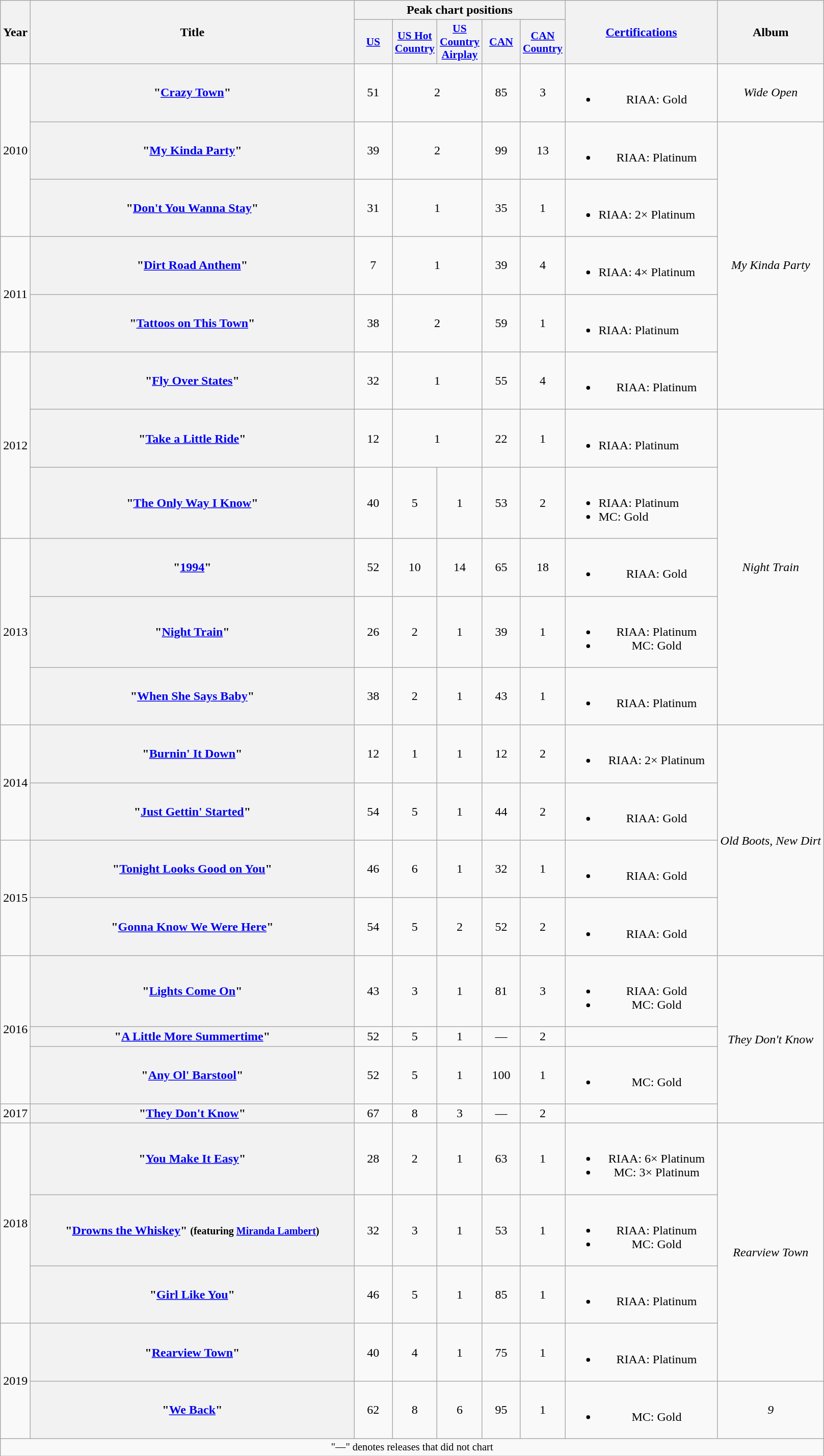<table class="wikitable plainrowheaders" style="text-align:center;">
<tr>
<th scope="col" rowspan="2">Year</th>
<th scope="col" rowspan="2" style="width:26em;">Title</th>
<th scope="col" colspan="5">Peak chart positions</th>
<th scope="col" rowspan="2" style="width:12em;"><a href='#'>Certifications</a></th>
<th scope="col" rowspan="2">Album</th>
</tr>
<tr>
<th scope="col" style="width:3em;font-size:90%;"><a href='#'>US</a><br></th>
<th scope="col" style="width:3em;font-size:90%;"><a href='#'>US Hot Country</a><br></th>
<th scope="col" style="width:3em;font-size:90%;"><a href='#'>US Country Airplay</a><br></th>
<th scope="col" style="width:3em;font-size:90%;"><a href='#'>CAN</a><br></th>
<th scope="col" style="width:3em;font-size:90%;"><a href='#'>CAN Country</a><br></th>
</tr>
<tr>
<td rowspan="3">2010</td>
<th scope="row">"<a href='#'>Crazy Town</a>"</th>
<td>51</td>
<td colspan="2">2</td>
<td>85</td>
<td>3</td>
<td><br><ul><li>RIAA: Gold</li></ul></td>
<td><em>Wide Open</em></td>
</tr>
<tr>
<th scope="row">"<a href='#'>My Kinda Party</a>"</th>
<td>39</td>
<td colspan="2">2</td>
<td>99</td>
<td>13</td>
<td><br><ul><li>RIAA: Platinum</li></ul></td>
<td rowspan="5"><em>My Kinda Party</em></td>
</tr>
<tr>
<th scope="row">"<a href='#'>Don't You Wanna Stay</a>" </th>
<td>31</td>
<td colspan="2">1</td>
<td>35</td>
<td>1</td>
<td align="left"><br><ul><li>RIAA: 2× Platinum</li></ul></td>
</tr>
<tr>
<td rowspan="2">2011</td>
<th scope="row">"<a href='#'>Dirt Road Anthem</a>"</th>
<td>7</td>
<td colspan="2">1</td>
<td>39</td>
<td>4</td>
<td align="left"><br><ul><li>RIAA: 4× Platinum</li></ul></td>
</tr>
<tr>
<th scope="row">"<a href='#'>Tattoos on This Town</a>"</th>
<td>38</td>
<td colspan="2">2</td>
<td>59</td>
<td>1</td>
<td align="left"><br><ul><li>RIAA: Platinum</li></ul></td>
</tr>
<tr>
<td rowspan="3">2012</td>
<th scope="row">"<a href='#'>Fly Over States</a>"</th>
<td>32</td>
<td colspan="2">1</td>
<td>55</td>
<td>4</td>
<td><br><ul><li>RIAA: Platinum</li></ul></td>
</tr>
<tr>
<th scope="row">"<a href='#'>Take a Little Ride</a>"</th>
<td>12</td>
<td colspan="2">1</td>
<td>22</td>
<td>1</td>
<td align="left"><br><ul><li>RIAA: Platinum</li></ul></td>
<td rowspan="5"><em>Night Train</em></td>
</tr>
<tr>
<th scope="row">"<a href='#'>The Only Way I Know</a>" </th>
<td>40</td>
<td>5</td>
<td>1</td>
<td>53</td>
<td>2</td>
<td align="left"><br><ul><li>RIAA: Platinum</li><li>MC: Gold</li></ul></td>
</tr>
<tr>
<td rowspan="3">2013</td>
<th scope="row">"<a href='#'>1994</a>"</th>
<td>52</td>
<td>10</td>
<td>14</td>
<td>65</td>
<td>18</td>
<td><br><ul><li>RIAA: Gold</li></ul></td>
</tr>
<tr>
<th scope="row">"<a href='#'>Night Train</a>"</th>
<td>26</td>
<td>2</td>
<td>1</td>
<td>39</td>
<td>1</td>
<td><br><ul><li>RIAA: Platinum</li><li>MC: Gold</li></ul></td>
</tr>
<tr>
<th scope="row">"<a href='#'>When She Says Baby</a>"</th>
<td>38</td>
<td>2</td>
<td>1</td>
<td>43</td>
<td>1</td>
<td><br><ul><li>RIAA: Platinum</li></ul></td>
</tr>
<tr>
<td rowspan="2">2014</td>
<th scope="row">"<a href='#'>Burnin' It Down</a>"</th>
<td>12</td>
<td>1</td>
<td>1</td>
<td>12</td>
<td>2</td>
<td><br><ul><li>RIAA: 2× Platinum</li></ul></td>
<td rowspan="4"><em>Old Boots, New Dirt</em></td>
</tr>
<tr>
<th scope="row">"<a href='#'>Just Gettin' Started</a>"</th>
<td>54</td>
<td>5</td>
<td>1</td>
<td>44</td>
<td>2</td>
<td><br><ul><li>RIAA: Gold</li></ul></td>
</tr>
<tr>
<td rowspan="2">2015</td>
<th scope="row">"<a href='#'>Tonight Looks Good on You</a>"</th>
<td>46</td>
<td>6</td>
<td>1</td>
<td>32</td>
<td>1</td>
<td><br><ul><li>RIAA: Gold</li></ul></td>
</tr>
<tr>
<th scope="row">"<a href='#'>Gonna Know We Were Here</a>"</th>
<td>54</td>
<td>5</td>
<td>2</td>
<td>52</td>
<td>2</td>
<td><br><ul><li>RIAA: Gold</li></ul></td>
</tr>
<tr>
<td rowspan="3">2016</td>
<th scope="row">"<a href='#'>Lights Come On</a>"</th>
<td>43</td>
<td>3</td>
<td>1</td>
<td>81</td>
<td>3</td>
<td><br><ul><li>RIAA: Gold</li><li>MC: Gold</li></ul></td>
<td rowspan="4"><em>They Don't Know</em></td>
</tr>
<tr>
<th scope="row">"<a href='#'>A Little More Summertime</a>"</th>
<td>52</td>
<td>5</td>
<td>1</td>
<td>—</td>
<td>2</td>
<td></td>
</tr>
<tr>
<th scope="row">"<a href='#'>Any Ol' Barstool</a>"</th>
<td>52</td>
<td>5</td>
<td>1</td>
<td>100</td>
<td>1</td>
<td><br><ul><li>MC: Gold</li></ul></td>
</tr>
<tr>
<td>2017</td>
<th scope="row">"<a href='#'>They Don't Know</a>"</th>
<td>67</td>
<td>8</td>
<td>3</td>
<td>—</td>
<td>2</td>
<td></td>
</tr>
<tr>
<td rowspan="3">2018</td>
<th scope="row">"<a href='#'>You Make It Easy</a>"</th>
<td>28</td>
<td>2</td>
<td>1</td>
<td>63</td>
<td>1</td>
<td><br><ul><li>RIAA: 6× Platinum</li><li>MC: 3× Platinum</li></ul></td>
<td rowspan="4"><em>Rearview Town</em></td>
</tr>
<tr>
<th scope="row">"<a href='#'>Drowns the Whiskey</a>" <small>(featuring <a href='#'>Miranda Lambert</a>)</small></th>
<td>32</td>
<td>3</td>
<td>1</td>
<td>53</td>
<td>1</td>
<td><br><ul><li>RIAA: Platinum</li><li>MC: Gold</li></ul></td>
</tr>
<tr>
<th scope="row">"<a href='#'>Girl Like You</a>"</th>
<td>46</td>
<td>5</td>
<td>1</td>
<td>85</td>
<td>1</td>
<td><br><ul><li>RIAA: Platinum</li></ul></td>
</tr>
<tr>
<td rowspan="2">2019</td>
<th scope="row">"<a href='#'>Rearview Town</a>"</th>
<td>40</td>
<td>4</td>
<td>1</td>
<td>75</td>
<td>1</td>
<td><br><ul><li>RIAA: Platinum</li></ul></td>
</tr>
<tr>
<th scope="row">"<a href='#'>We Back</a>"</th>
<td>62</td>
<td>8</td>
<td>6</td>
<td>95</td>
<td>1</td>
<td><br><ul><li>MC: Gold</li></ul></td>
<td><em>9</em></td>
</tr>
<tr>
<td colspan="9" style="font-size:85%">"—" denotes releases that did not chart</td>
</tr>
</table>
